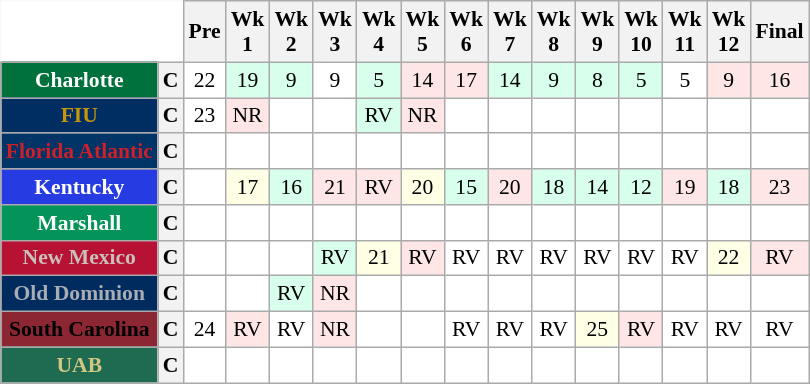<table class="wikitable" style="white-space:nowrap;font-size:90%;">
<tr>
<th colspan=2 style="background:white; border-top-style:hidden; border-left-style:hidden;"> </th>
<th>Pre</th>
<th>Wk<br>1</th>
<th>Wk<br>2</th>
<th>Wk<br>3</th>
<th>Wk<br>4</th>
<th>Wk<br>5</th>
<th>Wk<br>6</th>
<th>Wk<br>7</th>
<th>Wk<br>8</th>
<th>Wk<br>9</th>
<th>Wk<br>10</th>
<th>Wk<br>11</th>
<th>Wk<br>12</th>
<th>Final</th>
</tr>
<tr style="text-align:center;">
<th style="background:#00703C; color:#FFFFFF;">Charlotte</th>
<th>C</th>
<td style="background:#FFF;"> 22</td>
<td style="background:#D8FFEB;"> 19</td>
<td style="background:#D8FFEB;"> 9</td>
<td style="background:#FFF;"> 9</td>
<td style="background:#D8FFEB;"> 5</td>
<td style="background:#FFE6E6;"> 14</td>
<td style="background:#FFE6E6;"> 17</td>
<td style="background:#D8FFEB;"> 14</td>
<td style="background:#D8FFEB;"> 9</td>
<td style="background:#D8FFEB;"> 8</td>
<td style="background:#D8FFEB;"> 5</td>
<td style="background:#FFF;"> 5</td>
<td style="background:#FFE6E6;"> 9</td>
<td style="background:#FFE6E6;"> 16</td>
</tr>
<tr style="text-align:center;">
<th style="background:#002d62; color:#c5960c;">FIU</th>
<th>C</th>
<td style="background:#FFF;"> 23</td>
<td style="background:#FFE6E6;"> NR</td>
<td style="background:#FFF;"></td>
<td style="background:#FFF;"></td>
<td style="background:#D8FFEB;"> RV</td>
<td style="background:#FFE6E6;"> NR</td>
<td style="background:#FFF;"></td>
<td style="background:#FFF;"></td>
<td style="background:#FFF;"></td>
<td style="background:#FFF;"></td>
<td style="background:#FFF;"></td>
<td style="background:#FFF;"></td>
<td style="background:#FFF;"></td>
<td style="background:#FFF;"></td>
</tr>
<tr style="text-align:center;">
<th style="background:#003366; color:#CE2029;">Florida Atlantic</th>
<th>C</th>
<td style="background:#FFF;"></td>
<td style="background:#FFF;"></td>
<td style="background:#FFF;"></td>
<td style="background:#FFF;"></td>
<td style="background:#FFF;"></td>
<td style="background:#FFF;"></td>
<td style="background:#FFF;"></td>
<td style="background:#FFF;"></td>
<td style="background:#FFF;"></td>
<td style="background:#FFF;"></td>
<td style="background:#FFF;"></td>
<td style="background:#FFF;"></td>
<td style="background:#FFF;"></td>
<td style="background:#FFF;"></td>
</tr>
<tr style="text-align:center;">
<th style="background:#273BE2; color:white;">Kentucky</th>
<th>C</th>
<td style="background:#FFF;"></td>
<td style="background:#FFFFE6;"> 17</td>
<td style="background:#D8FFEB;"> 16</td>
<td style="background:#FFE6E6;"> 21</td>
<td style="background:#FFE6E6;"> RV</td>
<td style="background:#FFFFE6;"> 20</td>
<td style="background:#D8FFEB;"> 15</td>
<td style="background:#FFE6E6;"> 20</td>
<td style="background:#D8FFEB;"> 18</td>
<td style="background:#D8FFEB;"> 14</td>
<td style="background:#D8FFEB;"> 12</td>
<td style="background:#FFE6E6;"> 19</td>
<td style="background:#D8FFEB;"> 18</td>
<td style="background:#FFE6E6;"> 23</td>
</tr>
<tr style="text-align:center;">
<th style="background:#04945a; color:#FFFFFF;">Marshall</th>
<th>C</th>
<td style="background:#FFF;"></td>
<td style="background:#FFF;"></td>
<td style="background:#FFF;"></td>
<td style="background:#FFF;"></td>
<td style="background:#FFF;"></td>
<td style="background:#FFF;"></td>
<td style="background:#FFF;"></td>
<td style="background:#FFF;"></td>
<td style="background:#FFF;"></td>
<td style="background:#FFF;"></td>
<td style="background:#FFF;"></td>
<td style="background:#FFF;"></td>
<td style="background:#FFF;"></td>
<td style="background:#FFF;"></td>
</tr>
<tr style="text-align:center;">
<th style="background:#B71234; color:#C9C0BB;">New Mexico</th>
<th>C</th>
<td style="background:#FFF;"></td>
<td style="background:#FFF;"></td>
<td style="background:#FFF;"></td>
<td style="background:#D8FFEB;"> RV</td>
<td style="background:#FFFFE6;"> 21</td>
<td style="background:#FFE6E6;"> RV</td>
<td style="background:#FFF;"> RV</td>
<td style="background:#FFF;"> RV</td>
<td style="background:#FFF;"> RV</td>
<td style="background:#FFF;"> RV</td>
<td style="background:#FFF;"> RV</td>
<td style="background:#FFF;"> RV</td>
<td style="background:#FFFFE6;"> 22</td>
<td style="background:#FFE6E6;"> RV</td>
</tr>
<tr style="text-align:center;">
<th style="background:#002b5f; color:#a8adb4;"  width=75>Old Dominion</th>
<th>C</th>
<td style="background:#FFF;"></td>
<td style="background:#FFF;"></td>
<td style="background:#D8FFEB;"> RV</td>
<td style="background:#FFE6E6;"> NR</td>
<td style="background:#FFF;"></td>
<td style="background:#FFF;"></td>
<td style="background:#FFF;"></td>
<td style="background:#FFF;"></td>
<td style="background:#FFF;"></td>
<td style="background:#FFF;"></td>
<td style="background:#FFF;"></td>
<td style="background:#FFF;"></td>
<td style="background:#FFF;"></td>
<td style="background:#FFF;"></td>
</tr>
<tr style="text-align:center;">
<th style="background:#8C2633; color:black;">South Carolina</th>
<th>C</th>
<td style="background:#FFF;"> 24</td>
<td style="background:#FFE6E6;"> RV</td>
<td style="background:#FFF;"> RV</td>
<td style="background:#FFE6E6;"> NR</td>
<td style="background:#FFF;"></td>
<td style="background:#FFF;"></td>
<td style="background:#FFF;"> RV</td>
<td style="background:#FFF;"> RV</td>
<td style="background:#FFF;"> RV</td>
<td style="background:#FFFFE6;"> 25</td>
<td style="background:#FFE6E6;"> RV</td>
<td style="background:#FFF;"> RV</td>
<td style="background:#FFF;"> RV</td>
<td style="background:#FFF;"> RV</td>
</tr>
<tr style="text-align:center;">
<th style="background:#1E6B52; color:#d2c780;">UAB</th>
<th>C</th>
<td style="background:#FFF;"></td>
<td style="background:#FFF;"></td>
<td style="background:#FFF;"></td>
<td style="background:#FFF;"></td>
<td style="background:#FFF;"></td>
<td style="background:#FFF;"></td>
<td style="background:#FFF;"></td>
<td style="background:#FFF;"></td>
<td style="background:#FFF;"></td>
<td style="background:#FFF;"></td>
<td style="background:#FFF;"></td>
<td style="background:#FFF;"></td>
<td style="background:#FFF;"></td>
<td style="background:#FFF;"></td>
</tr>
</table>
